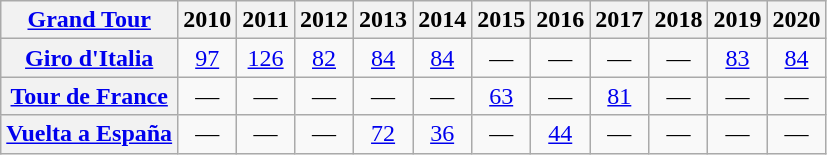<table class="wikitable plainrowheaders">
<tr>
<th scope="col"><a href='#'>Grand Tour</a></th>
<th scope="col">2010</th>
<th scope="col">2011</th>
<th scope="col">2012</th>
<th scope="col">2013</th>
<th scope="col">2014</th>
<th scope="col">2015</th>
<th scope="col">2016</th>
<th scope="col">2017</th>
<th scope="col">2018</th>
<th scope="col">2019</th>
<th scope="col">2020</th>
</tr>
<tr style="text-align:center;">
<th scope="row"> <a href='#'>Giro d'Italia</a></th>
<td><a href='#'>97</a></td>
<td><a href='#'>126</a></td>
<td><a href='#'>82</a></td>
<td><a href='#'>84</a></td>
<td><a href='#'>84</a></td>
<td>—</td>
<td>—</td>
<td>—</td>
<td>—</td>
<td><a href='#'>83</a></td>
<td><a href='#'>84</a></td>
</tr>
<tr style="text-align:center;">
<th scope="row"> <a href='#'>Tour de France</a></th>
<td>—</td>
<td>—</td>
<td>—</td>
<td>—</td>
<td>—</td>
<td><a href='#'>63</a></td>
<td>—</td>
<td><a href='#'>81</a></td>
<td>—</td>
<td>—</td>
<td>—</td>
</tr>
<tr style="text-align:center;">
<th scope="row"> <a href='#'>Vuelta a España</a></th>
<td>—</td>
<td>—</td>
<td>—</td>
<td><a href='#'>72</a></td>
<td><a href='#'>36</a></td>
<td>—</td>
<td><a href='#'>44</a></td>
<td>—</td>
<td>—</td>
<td>—</td>
<td>—</td>
</tr>
</table>
